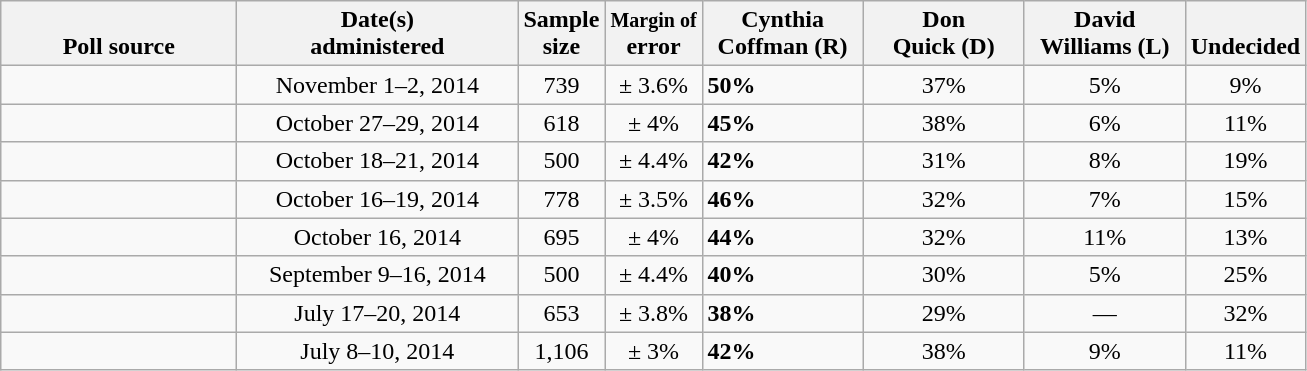<table class="wikitable">
<tr valign= bottom>
<th style="width:150px;">Poll source</th>
<th style="width:180px;">Date(s)<br>administered</th>
<th class=small>Sample<br>size</th>
<th><small>Margin of</small><br>error</th>
<th style="width:100px;">Cynthia<br>Coffman (R)</th>
<th style="width:100px;">Don<br>Quick (D)</th>
<th style="width:100px;">David<br>Williams (L)</th>
<th style="width:40px;">Undecided</th>
</tr>
<tr>
<td></td>
<td align=center>November 1–2, 2014</td>
<td align=center>739</td>
<td align=center>± 3.6%</td>
<td><strong>50%</strong></td>
<td align=center>37%</td>
<td align=center>5%</td>
<td align=center>9%</td>
</tr>
<tr>
<td></td>
<td align=center>October 27–29, 2014</td>
<td align=center>618</td>
<td align=center>± 4%</td>
<td><strong>45%</strong></td>
<td align=center>38%</td>
<td align=center>6%</td>
<td align=center>11%</td>
</tr>
<tr>
<td></td>
<td align=center>October 18–21, 2014</td>
<td align=center>500</td>
<td align=center>± 4.4%</td>
<td><strong>42%</strong></td>
<td align=center>31%</td>
<td align=center>8%</td>
<td align=center>19%</td>
</tr>
<tr>
<td></td>
<td align=center>October 16–19, 2014</td>
<td align=center>778</td>
<td align=center>± 3.5%</td>
<td><strong>46%</strong></td>
<td align=center>32%</td>
<td align=center>7%</td>
<td align=center>15%</td>
</tr>
<tr>
<td></td>
<td align=center>October 16, 2014</td>
<td align=center>695</td>
<td align=center>± 4%</td>
<td><strong>44%</strong></td>
<td align=center>32%</td>
<td align=center>11%</td>
<td align=center>13%</td>
</tr>
<tr>
<td></td>
<td align=center>September 9–16, 2014</td>
<td align=center>500</td>
<td align=center>± 4.4%</td>
<td><strong>40%</strong></td>
<td align=center>30%</td>
<td align=center>5%</td>
<td align=center>25%</td>
</tr>
<tr>
<td></td>
<td align=center>July 17–20, 2014</td>
<td align=center>653</td>
<td align=center>± 3.8%</td>
<td><strong>38%</strong></td>
<td align=center>29%</td>
<td align=center>—</td>
<td align=center>32%</td>
</tr>
<tr>
<td></td>
<td align=center>July 8–10, 2014</td>
<td align=center>1,106</td>
<td align=center>± 3%</td>
<td><strong>42%</strong></td>
<td align=center>38%</td>
<td align=center>9%</td>
<td align=center>11%</td>
</tr>
</table>
